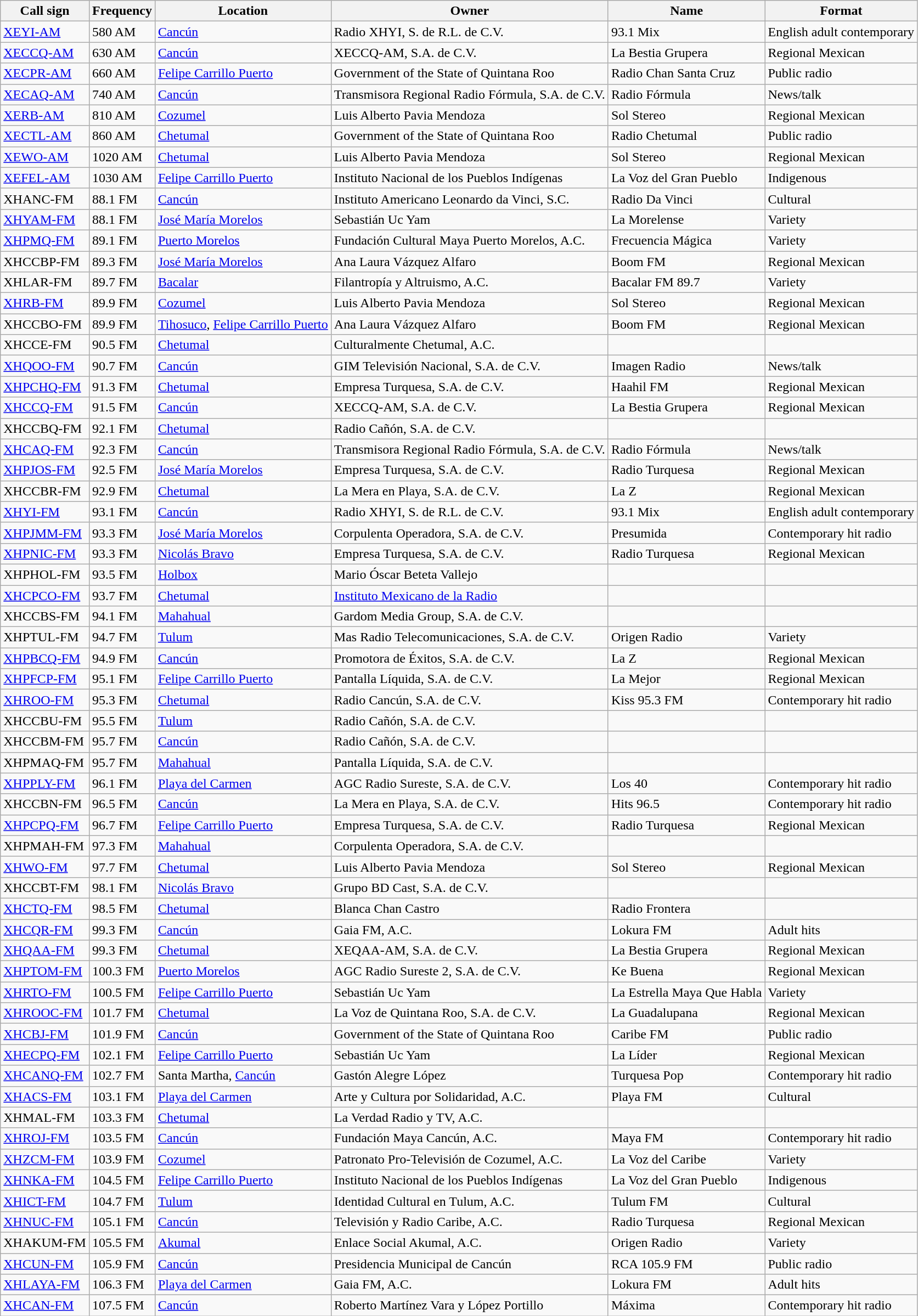<table class="wikitable sortable">
<tr>
<th "scope = "col">Call sign</th>
<th "scope = "col">Frequency</th>
<th "scope = "col">Location</th>
<th "scope = "col">Owner</th>
<th "scope = "col">Name</th>
<th "scope = "col">Format</th>
</tr>
<tr>
<td><a href='#'>XEYI-AM</a></td>
<td>580 AM</td>
<td><a href='#'>Cancún</a></td>
<td>Radio XHYI, S. de R.L. de C.V.</td>
<td>93.1 Mix</td>
<td>English adult contemporary</td>
</tr>
<tr>
<td><a href='#'>XECCQ-AM</a></td>
<td>630 AM</td>
<td><a href='#'>Cancún</a></td>
<td>XECCQ-AM, S.A. de C.V.</td>
<td>La Bestia Grupera</td>
<td>Regional Mexican</td>
</tr>
<tr>
<td><a href='#'>XECPR-AM</a></td>
<td>660 AM</td>
<td><a href='#'>Felipe Carrillo Puerto</a></td>
<td>Government of the State of Quintana Roo</td>
<td>Radio Chan Santa Cruz</td>
<td>Public radio</td>
</tr>
<tr>
<td><a href='#'>XECAQ-AM</a></td>
<td>740 AM</td>
<td><a href='#'>Cancún</a></td>
<td>Transmisora Regional Radio Fórmula, S.A. de C.V.</td>
<td>Radio Fórmula</td>
<td>News/talk</td>
</tr>
<tr>
<td><a href='#'>XERB-AM</a></td>
<td>810 AM</td>
<td><a href='#'>Cozumel</a></td>
<td>Luis Alberto Pavia Mendoza</td>
<td>Sol Stereo</td>
<td>Regional Mexican</td>
</tr>
<tr>
<td><a href='#'>XECTL-AM</a></td>
<td>860 AM</td>
<td><a href='#'>Chetumal</a></td>
<td>Government of the State of Quintana Roo</td>
<td>Radio Chetumal</td>
<td>Public radio</td>
</tr>
<tr>
<td><a href='#'>XEWO-AM</a></td>
<td>1020 AM</td>
<td><a href='#'>Chetumal</a></td>
<td>Luis Alberto Pavia Mendoza</td>
<td>Sol Stereo</td>
<td>Regional Mexican</td>
</tr>
<tr>
<td><a href='#'>XEFEL-AM</a></td>
<td>1030 AM</td>
<td><a href='#'>Felipe Carrillo Puerto</a></td>
<td>Instituto Nacional de los Pueblos Indígenas</td>
<td>La Voz del Gran Pueblo</td>
<td>Indigenous</td>
</tr>
<tr>
<td>XHANC-FM</td>
<td>88.1 FM</td>
<td><a href='#'>Cancún</a></td>
<td>Instituto Americano Leonardo da Vinci, S.C.</td>
<td>Radio Da Vinci</td>
<td>Cultural</td>
</tr>
<tr>
<td><a href='#'>XHYAM-FM</a></td>
<td>88.1 FM</td>
<td><a href='#'>José María Morelos</a></td>
<td>Sebastián Uc Yam</td>
<td>La Morelense</td>
<td>Variety</td>
</tr>
<tr>
<td><a href='#'>XHPMQ-FM</a></td>
<td>89.1 FM</td>
<td><a href='#'>Puerto Morelos</a></td>
<td>Fundación Cultural Maya Puerto Morelos, A.C.</td>
<td>Frecuencia Mágica</td>
<td>Variety</td>
</tr>
<tr>
<td>XHCCBP-FM</td>
<td>89.3 FM</td>
<td><a href='#'>José María Morelos</a></td>
<td>Ana Laura Vázquez Alfaro</td>
<td>Boom FM</td>
<td>Regional Mexican</td>
</tr>
<tr>
<td>XHLAR-FM</td>
<td>89.7 FM</td>
<td><a href='#'>Bacalar</a></td>
<td>Filantropía y Altruismo, A.C.</td>
<td>Bacalar FM 89.7</td>
<td>Variety</td>
</tr>
<tr>
<td><a href='#'>XHRB-FM</a></td>
<td>89.9 FM</td>
<td><a href='#'>Cozumel</a></td>
<td>Luis Alberto Pavia Mendoza</td>
<td>Sol Stereo</td>
<td>Regional Mexican</td>
</tr>
<tr>
<td>XHCCBO-FM</td>
<td>89.9 FM</td>
<td><a href='#'>Tihosuco</a>, <a href='#'>Felipe Carrillo Puerto</a></td>
<td>Ana Laura Vázquez Alfaro</td>
<td>Boom FM</td>
<td>Regional Mexican</td>
</tr>
<tr>
<td>XHCCE-FM</td>
<td>90.5 FM</td>
<td><a href='#'>Chetumal</a></td>
<td>Culturalmente Chetumal, A.C.</td>
<td></td>
<td></td>
</tr>
<tr>
<td><a href='#'>XHQOO-FM</a></td>
<td>90.7 FM</td>
<td><a href='#'>Cancún</a></td>
<td>GIM Televisión Nacional, S.A. de C.V.</td>
<td>Imagen Radio</td>
<td>News/talk</td>
</tr>
<tr>
<td><a href='#'>XHPCHQ-FM</a></td>
<td>91.3 FM</td>
<td><a href='#'>Chetumal</a></td>
<td>Empresa Turquesa, S.A. de C.V.</td>
<td>Haahil FM</td>
<td>Regional Mexican</td>
</tr>
<tr>
<td><a href='#'>XHCCQ-FM</a></td>
<td>91.5 FM</td>
<td><a href='#'>Cancún</a></td>
<td>XECCQ-AM, S.A. de C.V.</td>
<td>La Bestia Grupera</td>
<td>Regional Mexican</td>
</tr>
<tr>
<td>XHCCBQ-FM</td>
<td>92.1 FM</td>
<td><a href='#'>Chetumal</a></td>
<td>Radio Cañón, S.A. de C.V.</td>
<td></td>
<td></td>
</tr>
<tr>
<td><a href='#'>XHCAQ-FM</a></td>
<td>92.3 FM</td>
<td><a href='#'>Cancún</a></td>
<td>Transmisora Regional Radio Fórmula, S.A. de C.V.</td>
<td>Radio Fórmula</td>
<td>News/talk</td>
</tr>
<tr>
<td><a href='#'>XHPJOS-FM</a></td>
<td>92.5 FM</td>
<td><a href='#'>José María Morelos</a></td>
<td>Empresa Turquesa, S.A. de C.V.</td>
<td>Radio Turquesa</td>
<td>Regional Mexican</td>
</tr>
<tr>
<td>XHCCBR-FM</td>
<td>92.9 FM</td>
<td><a href='#'>Chetumal</a></td>
<td>La Mera en Playa, S.A. de C.V.</td>
<td>La Z</td>
<td>Regional Mexican</td>
</tr>
<tr>
<td><a href='#'>XHYI-FM</a></td>
<td>93.1 FM</td>
<td><a href='#'>Cancún</a></td>
<td>Radio XHYI, S. de R.L. de C.V.</td>
<td>93.1 Mix</td>
<td>English adult contemporary</td>
</tr>
<tr>
<td><a href='#'>XHPJMM-FM</a></td>
<td>93.3 FM</td>
<td><a href='#'>José María Morelos</a></td>
<td>Corpulenta Operadora, S.A. de C.V.</td>
<td>Presumida</td>
<td>Contemporary hit radio</td>
</tr>
<tr>
<td><a href='#'>XHPNIC-FM</a></td>
<td>93.3 FM</td>
<td><a href='#'>Nicolás Bravo</a></td>
<td>Empresa Turquesa, S.A. de C.V.</td>
<td>Radio Turquesa</td>
<td>Regional Mexican</td>
</tr>
<tr>
<td>XHPHOL-FM</td>
<td>93.5 FM</td>
<td><a href='#'>Holbox</a></td>
<td>Mario Óscar Beteta Vallejo</td>
<td></td>
<td></td>
</tr>
<tr>
<td><a href='#'>XHCPCO-FM</a></td>
<td>93.7 FM</td>
<td><a href='#'>Chetumal</a></td>
<td><a href='#'>Instituto Mexicano de la Radio</a></td>
<td></td>
<td></td>
</tr>
<tr>
<td>XHCCBS-FM</td>
<td>94.1 FM</td>
<td><a href='#'>Mahahual</a></td>
<td>Gardom Media Group, S.A. de C.V.</td>
<td></td>
<td></td>
</tr>
<tr>
<td>XHPTUL-FM</td>
<td>94.7 FM</td>
<td><a href='#'>Tulum</a></td>
<td>Mas Radio Telecomunicaciones, S.A. de C.V.</td>
<td>Origen Radio</td>
<td>Variety</td>
</tr>
<tr>
<td><a href='#'>XHPBCQ-FM</a></td>
<td>94.9 FM</td>
<td><a href='#'>Cancún</a></td>
<td>Promotora de Éxitos, S.A. de C.V.</td>
<td>La Z</td>
<td>Regional Mexican</td>
</tr>
<tr>
<td><a href='#'>XHPFCP-FM</a></td>
<td>95.1 FM</td>
<td><a href='#'>Felipe Carrillo Puerto</a></td>
<td>Pantalla Líquida, S.A. de C.V.</td>
<td>La Mejor</td>
<td>Regional Mexican</td>
</tr>
<tr>
<td><a href='#'>XHROO-FM</a></td>
<td>95.3 FM</td>
<td><a href='#'>Chetumal</a></td>
<td>Radio Cancún, S.A. de C.V.</td>
<td>Kiss 95.3 FM</td>
<td>Contemporary hit radio</td>
</tr>
<tr>
<td>XHCCBU-FM</td>
<td>95.5 FM</td>
<td><a href='#'>Tulum</a></td>
<td>Radio Cañón, S.A. de C.V.</td>
<td></td>
<td></td>
</tr>
<tr>
<td>XHCCBM-FM</td>
<td>95.7 FM</td>
<td><a href='#'>Cancún</a></td>
<td>Radio Cañón, S.A. de C.V.</td>
<td></td>
<td></td>
</tr>
<tr>
<td>XHPMAQ-FM</td>
<td>95.7 FM</td>
<td><a href='#'>Mahahual</a></td>
<td>Pantalla Líquida, S.A. de C.V.</td>
<td></td>
<td></td>
</tr>
<tr>
<td><a href='#'>XHPPLY-FM</a></td>
<td>96.1 FM</td>
<td><a href='#'>Playa del Carmen</a></td>
<td>AGC Radio Sureste, S.A. de C.V.</td>
<td>Los 40</td>
<td>Contemporary hit radio</td>
</tr>
<tr>
<td>XHCCBN-FM</td>
<td>96.5 FM</td>
<td><a href='#'>Cancún</a></td>
<td>La Mera en Playa, S.A. de C.V.</td>
<td>Hits 96.5</td>
<td>Contemporary hit radio</td>
</tr>
<tr>
<td><a href='#'>XHPCPQ-FM</a></td>
<td>96.7 FM</td>
<td><a href='#'>Felipe Carrillo Puerto</a></td>
<td>Empresa Turquesa, S.A. de C.V.</td>
<td>Radio Turquesa</td>
<td>Regional Mexican</td>
</tr>
<tr>
<td>XHPMAH-FM</td>
<td>97.3 FM</td>
<td><a href='#'>Mahahual</a></td>
<td>Corpulenta Operadora, S.A. de C.V.</td>
<td></td>
<td></td>
</tr>
<tr>
<td><a href='#'>XHWO-FM</a></td>
<td>97.7 FM</td>
<td><a href='#'>Chetumal</a></td>
<td>Luis Alberto Pavia Mendoza</td>
<td>Sol Stereo</td>
<td>Regional Mexican</td>
</tr>
<tr>
<td>XHCCBT-FM</td>
<td>98.1 FM</td>
<td><a href='#'>Nicolás Bravo</a></td>
<td>Grupo BD Cast, S.A. de C.V.</td>
<td></td>
<td></td>
</tr>
<tr>
<td><a href='#'>XHCTQ-FM</a></td>
<td>98.5 FM</td>
<td><a href='#'>Chetumal</a></td>
<td>Blanca Chan Castro</td>
<td>Radio Frontera</td>
<td></td>
</tr>
<tr>
<td><a href='#'>XHCQR-FM</a></td>
<td>99.3 FM</td>
<td><a href='#'>Cancún</a></td>
<td>Gaia FM, A.C.</td>
<td>Lokura FM</td>
<td>Adult hits</td>
</tr>
<tr>
<td><a href='#'>XHQAA-FM</a></td>
<td>99.3 FM</td>
<td><a href='#'>Chetumal</a></td>
<td>XEQAA-AM, S.A. de C.V.</td>
<td>La Bestia Grupera</td>
<td>Regional Mexican</td>
</tr>
<tr>
<td><a href='#'>XHPTOM-FM</a></td>
<td>100.3 FM</td>
<td><a href='#'>Puerto Morelos</a></td>
<td>AGC Radio Sureste 2, S.A. de C.V.</td>
<td>Ke Buena</td>
<td>Regional Mexican</td>
</tr>
<tr>
<td><a href='#'>XHRTO-FM</a></td>
<td>100.5 FM</td>
<td><a href='#'>Felipe Carrillo Puerto</a></td>
<td>Sebastián Uc Yam</td>
<td>La Estrella Maya Que Habla</td>
<td>Variety</td>
</tr>
<tr>
<td><a href='#'>XHROOC-FM</a></td>
<td>101.7 FM</td>
<td><a href='#'>Chetumal</a></td>
<td>La Voz de Quintana Roo, S.A. de C.V.</td>
<td>La Guadalupana</td>
<td>Regional Mexican</td>
</tr>
<tr>
<td><a href='#'>XHCBJ-FM</a></td>
<td>101.9 FM</td>
<td><a href='#'>Cancún</a></td>
<td>Government of the State of Quintana Roo</td>
<td>Caribe FM</td>
<td>Public radio</td>
</tr>
<tr>
<td><a href='#'>XHECPQ-FM</a></td>
<td>102.1 FM</td>
<td><a href='#'>Felipe Carrillo Puerto</a></td>
<td>Sebastián Uc Yam</td>
<td>La Líder</td>
<td>Regional Mexican</td>
</tr>
<tr>
<td><a href='#'>XHCANQ-FM</a></td>
<td>102.7 FM</td>
<td>Santa Martha, <a href='#'>Cancún</a></td>
<td>Gastón Alegre López</td>
<td>Turquesa Pop</td>
<td>Contemporary hit radio</td>
</tr>
<tr>
<td><a href='#'>XHACS-FM</a></td>
<td>103.1 FM</td>
<td><a href='#'>Playa del Carmen</a></td>
<td>Arte y Cultura por Solidaridad, A.C.</td>
<td>Playa FM</td>
<td>Cultural</td>
</tr>
<tr>
<td>XHMAL-FM</td>
<td>103.3 FM</td>
<td><a href='#'>Chetumal</a></td>
<td>La Verdad Radio y TV, A.C.</td>
<td></td>
<td></td>
</tr>
<tr>
<td><a href='#'>XHROJ-FM</a></td>
<td>103.5 FM</td>
<td><a href='#'>Cancún</a></td>
<td>Fundación Maya Cancún, A.C.</td>
<td>Maya FM</td>
<td>Contemporary hit radio</td>
</tr>
<tr>
<td><a href='#'>XHZCM-FM</a></td>
<td>103.9 FM</td>
<td><a href='#'>Cozumel</a></td>
<td>Patronato Pro-Televisión de Cozumel, A.C.</td>
<td>La Voz del Caribe</td>
<td>Variety</td>
</tr>
<tr>
<td><a href='#'>XHNKA-FM</a></td>
<td>104.5 FM</td>
<td><a href='#'>Felipe Carrillo Puerto</a></td>
<td>Instituto Nacional de los Pueblos Indígenas</td>
<td>La Voz del Gran Pueblo</td>
<td>Indigenous</td>
</tr>
<tr>
<td><a href='#'>XHICT-FM</a></td>
<td>104.7 FM</td>
<td><a href='#'>Tulum</a></td>
<td>Identidad Cultural en Tulum, A.C.</td>
<td>Tulum FM</td>
<td>Cultural</td>
</tr>
<tr>
<td><a href='#'>XHNUC-FM</a></td>
<td>105.1 FM</td>
<td><a href='#'>Cancún</a></td>
<td>Televisión y Radio Caribe, A.C.</td>
<td>Radio Turquesa</td>
<td>Regional Mexican</td>
</tr>
<tr>
<td>XHAKUM-FM</td>
<td>105.5 FM</td>
<td><a href='#'>Akumal</a></td>
<td>Enlace Social Akumal, A.C.</td>
<td>Origen Radio</td>
<td>Variety</td>
</tr>
<tr>
<td><a href='#'>XHCUN-FM</a></td>
<td>105.9 FM</td>
<td><a href='#'>Cancún</a></td>
<td>Presidencia Municipal de Cancún</td>
<td>RCA 105.9 FM</td>
<td>Public radio</td>
</tr>
<tr>
<td><a href='#'>XHLAYA-FM</a></td>
<td>106.3 FM</td>
<td><a href='#'>Playa del Carmen</a></td>
<td>Gaia FM, A.C.</td>
<td>Lokura FM</td>
<td>Adult hits</td>
</tr>
<tr>
<td><a href='#'>XHCAN-FM</a></td>
<td>107.5 FM</td>
<td><a href='#'>Cancún</a></td>
<td>Roberto Martínez Vara y López Portillo</td>
<td>Máxima</td>
<td>Contemporary hit radio</td>
</tr>
</table>
